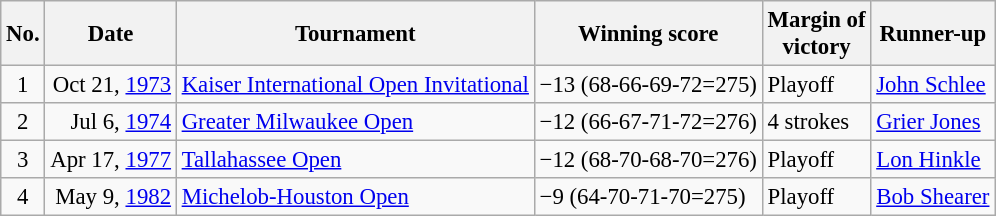<table class="wikitable" style="font-size:95%;">
<tr>
<th>No.</th>
<th>Date</th>
<th>Tournament</th>
<th>Winning score</th>
<th>Margin of<br>victory</th>
<th>Runner-up</th>
</tr>
<tr>
<td align=center>1</td>
<td align=right>Oct 21, <a href='#'>1973</a></td>
<td><a href='#'>Kaiser International Open Invitational</a></td>
<td>−13 (68-66-69-72=275)</td>
<td>Playoff</td>
<td> <a href='#'>John Schlee</a></td>
</tr>
<tr>
<td align=center>2</td>
<td align=right>Jul 6, <a href='#'>1974</a></td>
<td><a href='#'>Greater Milwaukee Open</a></td>
<td>−12 (66-67-71-72=276)</td>
<td>4 strokes</td>
<td> <a href='#'>Grier Jones</a></td>
</tr>
<tr>
<td align=center>3</td>
<td align=right>Apr 17, <a href='#'>1977</a></td>
<td><a href='#'>Tallahassee Open</a></td>
<td>−12 (68-70-68-70=276)</td>
<td>Playoff</td>
<td> <a href='#'>Lon Hinkle</a></td>
</tr>
<tr>
<td align=center>4</td>
<td align=right>May 9, <a href='#'>1982</a></td>
<td><a href='#'>Michelob-Houston Open</a></td>
<td>−9 (64-70-71-70=275)</td>
<td>Playoff</td>
<td> <a href='#'>Bob Shearer</a></td>
</tr>
</table>
